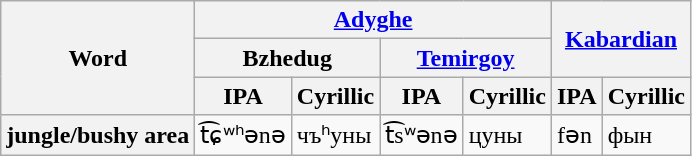<table class="wikitable" border="1" text-align="right">
<tr>
<th rowspan="3">Word</th>
<th colspan="4"><a href='#'>Adyghe</a></th>
<th rowspan="2" colspan="2"><a href='#'>Kabardian</a></th>
</tr>
<tr>
<th colspan="2">Bzhedug</th>
<th colspan="2"><a href='#'>Temirgoy</a></th>
</tr>
<tr>
<th>IPA</th>
<th>Cyrillic</th>
<th>IPA</th>
<th>Cyrillic</th>
<th>IPA</th>
<th>Cyrillic</th>
</tr>
<tr>
<th>jungle/bushy area</th>
<td>t͡ɕʷʰənə</td>
<td>чъʰуны</td>
<td>t͡sʷənə</td>
<td>цуны</td>
<td>fən</td>
<td>фын</td>
</tr>
</table>
